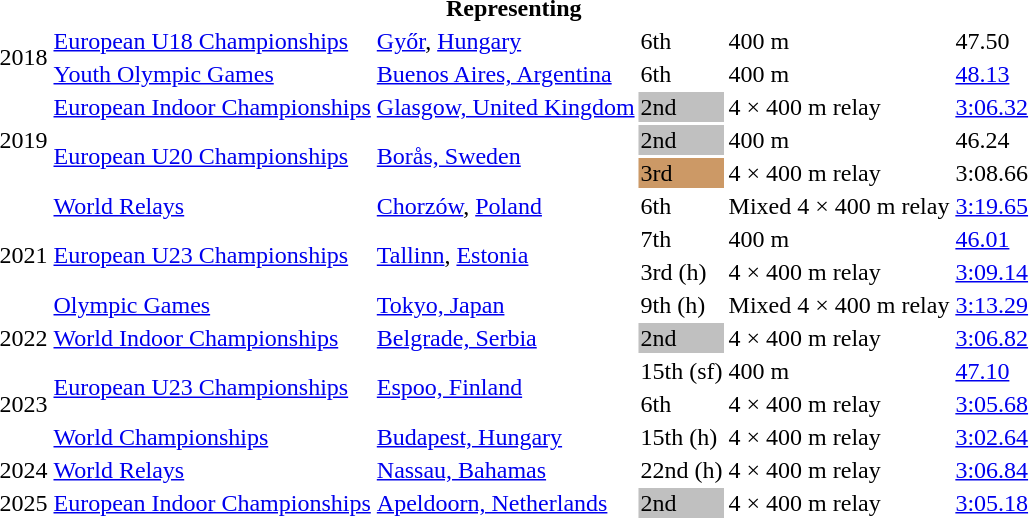<table>
<tr>
<th colspan="6">Representing </th>
</tr>
<tr>
<td rowspan=2>2018</td>
<td><a href='#'>European U18 Championships</a></td>
<td><a href='#'>Győr</a>, <a href='#'>Hungary</a></td>
<td>6th</td>
<td>400 m</td>
<td>47.50</td>
</tr>
<tr>
<td><a href='#'>Youth Olympic Games</a></td>
<td><a href='#'>Buenos Aires, Argentina</a></td>
<td>6th</td>
<td>400 m</td>
<td><a href='#'>48.13</a></td>
</tr>
<tr>
<td rowspan=3>2019</td>
<td><a href='#'>European Indoor Championships</a></td>
<td><a href='#'>Glasgow, United Kingdom</a></td>
<td bgcolor=silver>2nd</td>
<td>4 × 400 m relay </td>
<td><a href='#'>3:06.32</a></td>
</tr>
<tr>
<td rowspan=2><a href='#'>European U20 Championships</a></td>
<td rowspan=2><a href='#'>Borås, Sweden</a></td>
<td bgcolor=silver>2nd</td>
<td>400 m</td>
<td>46.24</td>
</tr>
<tr>
<td bgcolor=cc9966>3rd</td>
<td>4 × 400 m relay</td>
<td>3:08.66</td>
</tr>
<tr>
<td rowspan=4>2021</td>
<td><a href='#'>World Relays</a></td>
<td><a href='#'>Chorzów</a>, <a href='#'>Poland</a></td>
<td>6th</td>
<td>Mixed 4 × 400 m relay</td>
<td><a href='#'>3:19.65</a></td>
</tr>
<tr>
<td rowspan=2><a href='#'>European U23 Championships</a></td>
<td rowspan=2><a href='#'>Tallinn</a>, <a href='#'>Estonia</a></td>
<td>7th</td>
<td>400 m</td>
<td><a href='#'>46.01</a></td>
</tr>
<tr>
<td>3rd (h)</td>
<td>4 × 400 m relay</td>
<td><a href='#'>3:09.14</a></td>
</tr>
<tr>
<td><a href='#'>Olympic Games</a></td>
<td><a href='#'>Tokyo, Japan</a></td>
<td>9th (h)</td>
<td>Mixed 4 × 400 m relay</td>
<td><a href='#'>3:13.29</a></td>
</tr>
<tr>
<td>2022</td>
<td><a href='#'>World Indoor Championships</a></td>
<td><a href='#'>Belgrade, Serbia</a></td>
<td bgcolor=silver>2nd</td>
<td>4 × 400 m relay </td>
<td><a href='#'>3:06.82</a></td>
</tr>
<tr>
<td rowspan=3>2023</td>
<td rowspan=2><a href='#'>European U23 Championships</a></td>
<td rowspan=2><a href='#'>Espoo, Finland</a></td>
<td>15th (sf)</td>
<td>400 m</td>
<td><a href='#'>47.10</a></td>
</tr>
<tr>
<td>6th</td>
<td>4 × 400 m relay</td>
<td><a href='#'>3:05.68</a></td>
</tr>
<tr>
<td><a href='#'>World Championships</a></td>
<td><a href='#'>Budapest, Hungary</a></td>
<td>15th (h)</td>
<td>4 × 400 m relay</td>
<td><a href='#'>3:02.64</a></td>
</tr>
<tr>
<td>2024</td>
<td><a href='#'>World Relays</a></td>
<td><a href='#'>Nassau, Bahamas</a></td>
<td>22nd (h)</td>
<td>4 × 400 m relay</td>
<td><a href='#'>3:06.84</a></td>
</tr>
<tr>
<td>2025</td>
<td><a href='#'>European Indoor Championships</a></td>
<td><a href='#'>Apeldoorn, Netherlands</a></td>
<td bgcolor=silver>2nd</td>
<td>4 × 400 m relay </td>
<td><a href='#'>3:05.18</a></td>
</tr>
</table>
